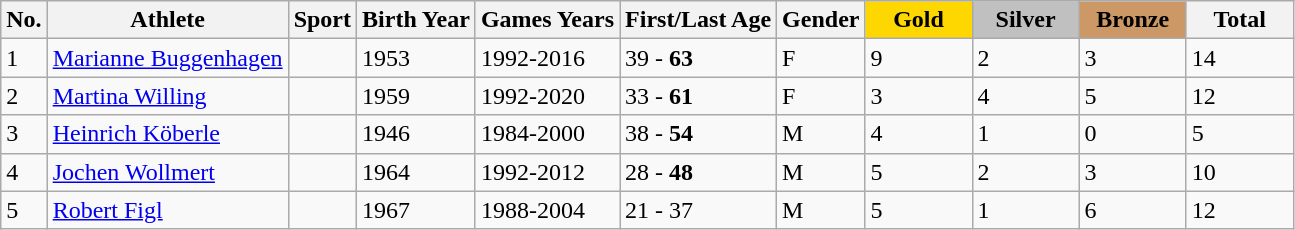<table class="wikitable sortable">
<tr>
<th>No.</th>
<th>Athlete</th>
<th>Sport</th>
<th>Birth Year</th>
<th>Games Years</th>
<th>First/Last Age</th>
<th>Gender</th>
<th style="background:gold; width:4.0em; font-weight:bold;">Gold</th>
<th style="background:silver; width:4.0em; font-weight:bold;">Silver</th>
<th style="background:#c96; width:4.0em; font-weight:bold;">Bronze</th>
<th style="width:4.0em;">Total</th>
</tr>
<tr>
<td>1</td>
<td><a href='#'>Marianne Buggenhagen</a></td>
<td></td>
<td>1953</td>
<td>1992-2016</td>
<td>39 - <strong>63</strong></td>
<td>F</td>
<td>9</td>
<td>2</td>
<td>3</td>
<td>14</td>
</tr>
<tr>
<td>2</td>
<td><a href='#'>Martina Willing</a></td>
<td></td>
<td>1959</td>
<td>1992-2020</td>
<td>33 - <strong>61</strong></td>
<td>F</td>
<td>3</td>
<td>4</td>
<td>5</td>
<td>12</td>
</tr>
<tr>
<td>3</td>
<td><a href='#'>Heinrich Köberle</a></td>
<td></td>
<td>1946</td>
<td>1984-2000</td>
<td>38 - <strong>54</strong></td>
<td>M</td>
<td>4</td>
<td>1</td>
<td>0</td>
<td>5</td>
</tr>
<tr>
<td>4</td>
<td><a href='#'>Jochen Wollmert</a></td>
<td></td>
<td>1964</td>
<td>1992-2012</td>
<td>28 - <strong>48</strong></td>
<td>M</td>
<td>5</td>
<td>2</td>
<td>3</td>
<td>10</td>
</tr>
<tr>
<td>5</td>
<td><a href='#'>Robert Figl</a></td>
<td></td>
<td>1967</td>
<td>1988-2004</td>
<td>21 - 37</td>
<td>M</td>
<td>5</td>
<td>1</td>
<td>6</td>
<td>12</td>
</tr>
</table>
